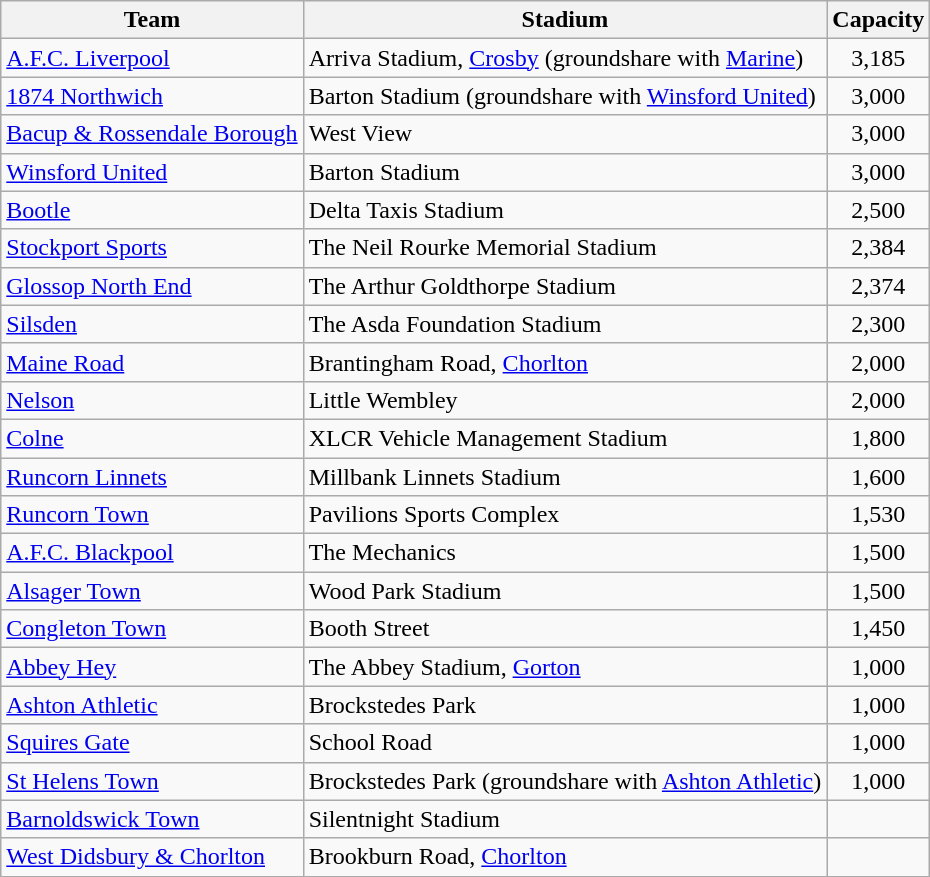<table class="wikitable sortable">
<tr>
<th>Team</th>
<th>Stadium</th>
<th>Capacity</th>
</tr>
<tr>
<td><a href='#'>A.F.C. Liverpool</a></td>
<td>Arriva Stadium, <a href='#'>Crosby</a> (groundshare with <a href='#'>Marine</a>)</td>
<td style="text-align:center;">3,185</td>
</tr>
<tr>
<td><a href='#'>1874 Northwich</a></td>
<td>Barton Stadium (groundshare with <a href='#'>Winsford United</a>)</td>
<td style="text-align:center;">3,000</td>
</tr>
<tr>
<td><a href='#'>Bacup & Rossendale Borough</a></td>
<td>West View</td>
<td style="text-align:center;">3,000</td>
</tr>
<tr>
<td><a href='#'>Winsford United</a></td>
<td>Barton Stadium</td>
<td style="text-align:center;">3,000</td>
</tr>
<tr>
<td><a href='#'>Bootle</a></td>
<td>Delta Taxis Stadium</td>
<td style="text-align:center;">2,500</td>
</tr>
<tr>
<td><a href='#'>Stockport Sports</a></td>
<td>The Neil Rourke Memorial Stadium</td>
<td style="text-align:center;">2,384</td>
</tr>
<tr>
<td><a href='#'>Glossop North End</a></td>
<td>The Arthur Goldthorpe Stadium</td>
<td style="text-align:center;">2,374</td>
</tr>
<tr>
<td><a href='#'>Silsden</a></td>
<td>The Asda Foundation Stadium</td>
<td style="text-align:center;">2,300</td>
</tr>
<tr>
<td><a href='#'>Maine Road</a></td>
<td>Brantingham Road, <a href='#'>Chorlton</a></td>
<td style="text-align:center;">2,000</td>
</tr>
<tr>
<td><a href='#'>Nelson</a></td>
<td>Little Wembley</td>
<td style="text-align:center;">2,000</td>
</tr>
<tr>
<td><a href='#'>Colne</a></td>
<td>XLCR Vehicle Management Stadium</td>
<td style="text-align:center;">1,800</td>
</tr>
<tr>
<td><a href='#'>Runcorn Linnets</a></td>
<td>Millbank Linnets Stadium</td>
<td style="text-align:center;">1,600</td>
</tr>
<tr>
<td><a href='#'>Runcorn Town</a></td>
<td>Pavilions Sports Complex</td>
<td style="text-align:center;">1,530</td>
</tr>
<tr>
<td><a href='#'>A.F.C. Blackpool</a></td>
<td>The Mechanics</td>
<td style="text-align:center;">1,500</td>
</tr>
<tr>
<td><a href='#'>Alsager Town</a></td>
<td>Wood Park Stadium</td>
<td style="text-align:center;">1,500</td>
</tr>
<tr>
<td><a href='#'>Congleton Town</a></td>
<td>Booth Street</td>
<td style="text-align:center;">1,450</td>
</tr>
<tr>
<td><a href='#'>Abbey Hey</a></td>
<td>The Abbey Stadium, <a href='#'>Gorton</a></td>
<td style="text-align:center;">1,000</td>
</tr>
<tr>
<td><a href='#'>Ashton Athletic</a></td>
<td>Brockstedes Park</td>
<td style="text-align:center;">1,000</td>
</tr>
<tr>
<td><a href='#'>Squires Gate</a></td>
<td>School Road</td>
<td style="text-align:center;">1,000</td>
</tr>
<tr>
<td><a href='#'>St Helens Town</a></td>
<td>Brockstedes Park (groundshare with <a href='#'>Ashton Athletic</a>)</td>
<td style="text-align:center;">1,000</td>
</tr>
<tr>
<td><a href='#'>Barnoldswick Town</a></td>
<td>Silentnight Stadium</td>
<td style="text-align:center;"></td>
</tr>
<tr>
<td><a href='#'>West Didsbury & Chorlton</a></td>
<td>Brookburn Road, <a href='#'>Chorlton</a></td>
<td style="text-align:center;"></td>
</tr>
</table>
